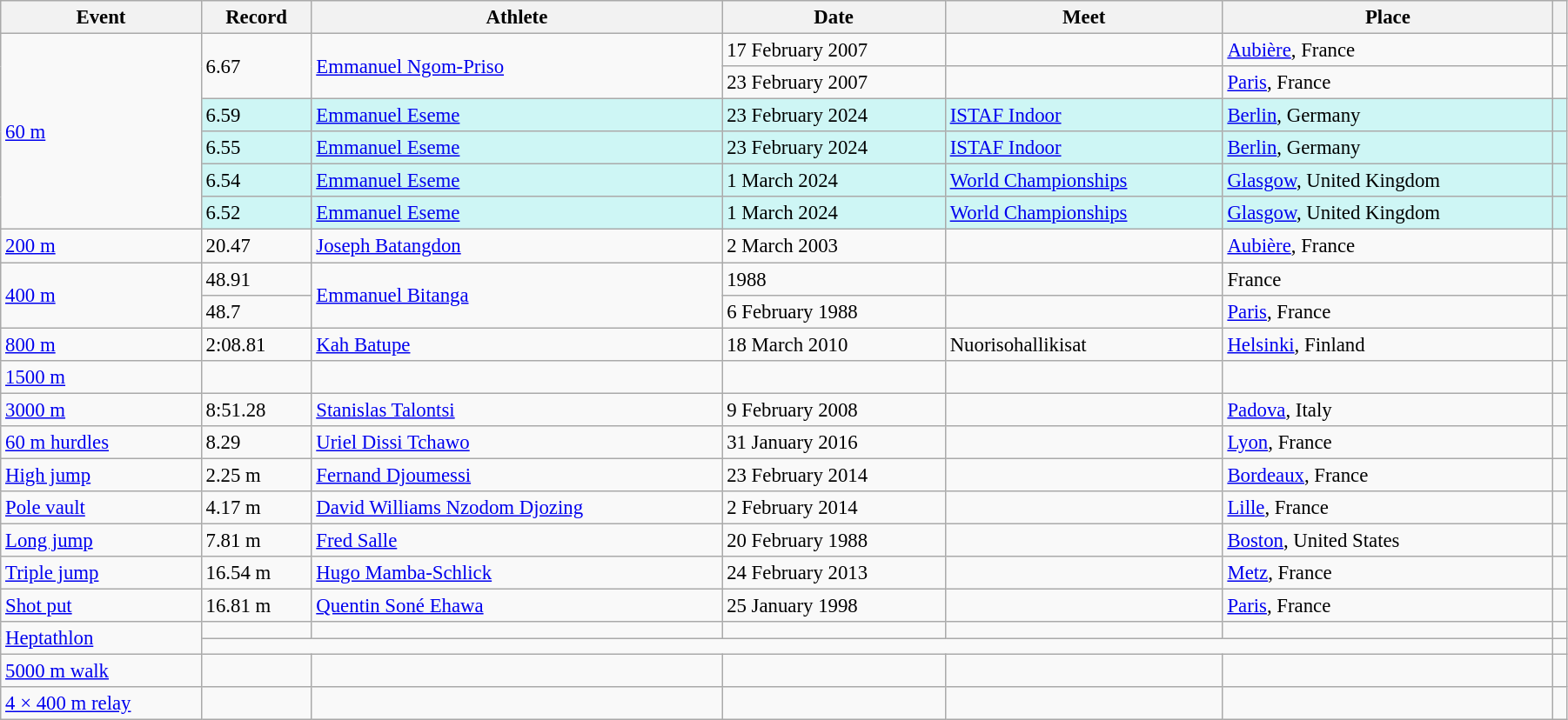<table class="wikitable" style="font-size:95%; width: 95%;">
<tr>
<th>Event</th>
<th>Record</th>
<th>Athlete</th>
<th>Date</th>
<th>Meet</th>
<th>Place</th>
<th></th>
</tr>
<tr>
<td rowspan=6><a href='#'>60 m</a></td>
<td rowspan=2>6.67</td>
<td rowspan=2><a href='#'>Emmanuel Ngom-Priso</a></td>
<td>17 February 2007</td>
<td></td>
<td><a href='#'>Aubière</a>, France</td>
<td></td>
</tr>
<tr>
<td>23 February 2007</td>
<td></td>
<td><a href='#'>Paris</a>, France</td>
<td></td>
</tr>
<tr bgcolor=#CEF6F5>
<td>6.59</td>
<td><a href='#'>Emmanuel Eseme</a></td>
<td>23 February 2024</td>
<td><a href='#'>ISTAF Indoor</a></td>
<td><a href='#'>Berlin</a>, Germany</td>
<td></td>
</tr>
<tr bgcolor=#CEF6F5>
<td>6.55</td>
<td><a href='#'>Emmanuel Eseme</a></td>
<td>23 February 2024</td>
<td><a href='#'>ISTAF Indoor</a></td>
<td><a href='#'>Berlin</a>, Germany</td>
<td></td>
</tr>
<tr bgcolor=#CEF6F5>
<td>6.54</td>
<td><a href='#'>Emmanuel Eseme</a></td>
<td>1 March 2024</td>
<td><a href='#'>World Championships</a></td>
<td><a href='#'>Glasgow</a>, United Kingdom</td>
<td></td>
</tr>
<tr bgcolor=#CEF6F5>
<td>6.52</td>
<td><a href='#'>Emmanuel Eseme</a></td>
<td>1 March 2024</td>
<td><a href='#'>World Championships</a></td>
<td><a href='#'>Glasgow</a>, United Kingdom</td>
<td></td>
</tr>
<tr>
<td><a href='#'>200 m</a></td>
<td>20.47</td>
<td><a href='#'>Joseph Batangdon</a></td>
<td>2 March 2003</td>
<td></td>
<td><a href='#'>Aubière</a>, France</td>
<td></td>
</tr>
<tr>
<td rowspan=2><a href='#'>400 m</a></td>
<td>48.91</td>
<td rowspan=2><a href='#'>Emmanuel Bitanga</a></td>
<td>1988</td>
<td></td>
<td>France</td>
<td></td>
</tr>
<tr>
<td>48.7 </td>
<td>6 February 1988</td>
<td></td>
<td><a href='#'>Paris</a>, France</td>
<td></td>
</tr>
<tr>
<td><a href='#'>800 m</a></td>
<td>2:08.81</td>
<td><a href='#'>Kah Batupe</a></td>
<td>18 March 2010</td>
<td>Nuorisohallikisat</td>
<td><a href='#'>Helsinki</a>, Finland</td>
<td></td>
</tr>
<tr>
<td><a href='#'>1500 m</a></td>
<td></td>
<td></td>
<td></td>
<td></td>
<td></td>
<td></td>
</tr>
<tr>
<td><a href='#'>3000 m</a></td>
<td>8:51.28</td>
<td><a href='#'>Stanislas Talontsi</a></td>
<td>9 February 2008</td>
<td></td>
<td><a href='#'>Padova</a>, Italy</td>
<td></td>
</tr>
<tr>
<td><a href='#'>60 m hurdles</a></td>
<td>8.29</td>
<td><a href='#'>Uriel Dissi Tchawo</a></td>
<td>31 January 2016</td>
<td></td>
<td><a href='#'>Lyon</a>, France</td>
<td></td>
</tr>
<tr>
<td><a href='#'>High jump</a></td>
<td>2.25 m</td>
<td><a href='#'>Fernand Djoumessi</a></td>
<td>23 February 2014</td>
<td></td>
<td><a href='#'>Bordeaux</a>, France</td>
<td></td>
</tr>
<tr>
<td><a href='#'>Pole vault</a></td>
<td>4.17 m</td>
<td><a href='#'>David Williams Nzodom Djozing</a></td>
<td>2 February 2014</td>
<td></td>
<td><a href='#'>Lille</a>, France</td>
<td></td>
</tr>
<tr>
<td><a href='#'>Long jump</a></td>
<td>7.81 m</td>
<td><a href='#'>Fred Salle</a></td>
<td>20 February 1988</td>
<td></td>
<td><a href='#'>Boston</a>, United States</td>
<td></td>
</tr>
<tr>
<td><a href='#'>Triple jump</a></td>
<td>16.54 m</td>
<td><a href='#'>Hugo Mamba-Schlick</a></td>
<td>24 February 2013</td>
<td></td>
<td><a href='#'>Metz</a>, France</td>
<td></td>
</tr>
<tr>
<td><a href='#'>Shot put</a></td>
<td>16.81 m</td>
<td><a href='#'>Quentin Soné Ehawa</a></td>
<td>25 January 1998</td>
<td></td>
<td><a href='#'>Paris</a>, France</td>
<td></td>
</tr>
<tr>
<td rowspan=2><a href='#'>Heptathlon</a></td>
<td></td>
<td></td>
<td></td>
<td></td>
<td></td>
<td></td>
</tr>
<tr>
<td colspan=5></td>
<td></td>
</tr>
<tr>
<td><a href='#'>5000 m walk</a></td>
<td></td>
<td></td>
<td></td>
<td></td>
<td></td>
<td></td>
</tr>
<tr>
<td><a href='#'>4 × 400 m relay</a></td>
<td></td>
<td></td>
<td></td>
<td></td>
<td></td>
<td></td>
</tr>
</table>
